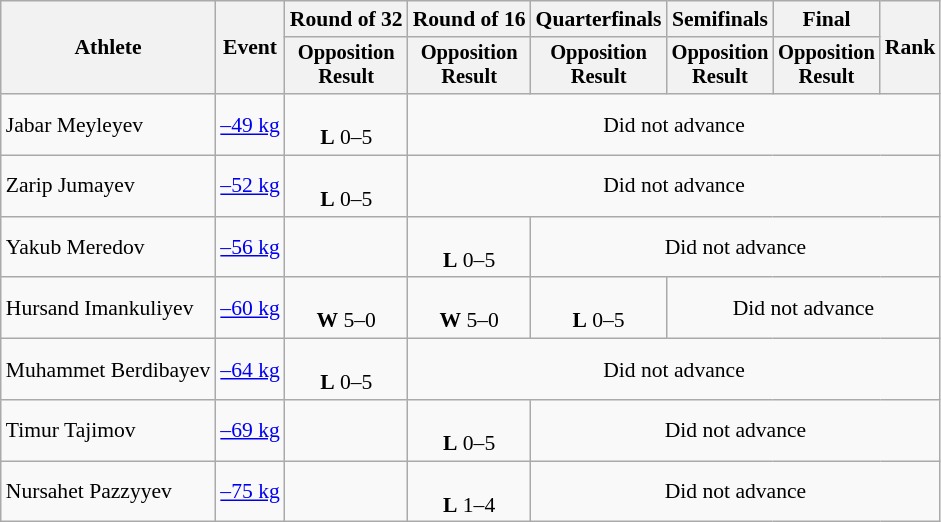<table class=wikitable style=font-size:90%;text-align:center>
<tr>
<th rowspan="2">Athlete</th>
<th rowspan="2">Event</th>
<th>Round of 32</th>
<th>Round of 16</th>
<th>Quarterfinals</th>
<th>Semifinals</th>
<th>Final</th>
<th rowspan=2>Rank</th>
</tr>
<tr style="font-size:95%">
<th>Opposition<br>Result</th>
<th>Opposition<br>Result</th>
<th>Opposition<br>Result</th>
<th>Opposition<br>Result</th>
<th>Opposition<br>Result</th>
</tr>
<tr>
<td align=left>Jabar Meyleyev</td>
<td align=left><a href='#'>–49 kg</a></td>
<td><br><strong>L</strong> 0–5</td>
<td colspan=5>Did not advance</td>
</tr>
<tr>
<td align=left>Zarip Jumayev</td>
<td align=left><a href='#'>–52 kg</a></td>
<td><br><strong>L</strong> 0–5</td>
<td colspan=5>Did not advance</td>
</tr>
<tr>
<td align=left>Yakub Meredov</td>
<td align=left><a href='#'>–56 kg</a></td>
<td></td>
<td><br><strong>L</strong> 0–5</td>
<td colspan=4>Did not advance</td>
</tr>
<tr>
<td align=left>Hursand Imankuliyev</td>
<td align=left><a href='#'>–60 kg</a></td>
<td><br><strong>W</strong> 5–0</td>
<td><br><strong>W</strong> 5–0</td>
<td><br><strong>L</strong> 0–5</td>
<td colspan=3>Did not advance</td>
</tr>
<tr>
<td align=left>Muhammet Berdibayev</td>
<td align=left><a href='#'>–64 kg</a></td>
<td><br><strong>L</strong> 0–5</td>
<td colspan=5>Did not advance</td>
</tr>
<tr>
<td align=left>Timur Tajimov</td>
<td align=left><a href='#'>–69 kg</a></td>
<td></td>
<td><br><strong>L</strong> 0–5</td>
<td colspan=4>Did not advance</td>
</tr>
<tr>
<td align=left>Nursahet Pazzyyev</td>
<td align=left><a href='#'>–75 kg</a></td>
<td></td>
<td><br><strong>L</strong> 1–4</td>
<td colspan=4>Did not advance</td>
</tr>
</table>
